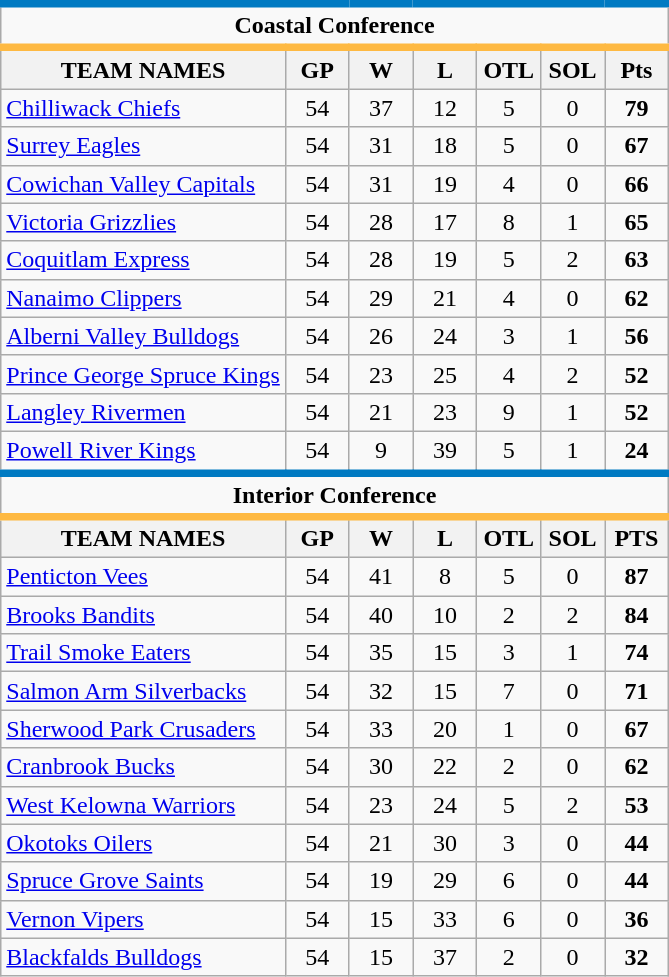<table class="wikitable sortable" style="text-align:center;">
<tr style="border-top:#007AC2 5px solid; border-bottom:#FEB942 5px solid;">
<td colspan="7"><strong>Coastal Conference</strong></td>
</tr>
<tr>
<th class="sortable">TEAM NAMES</th>
<th style=width:2.2em><abbr>GP</abbr></th>
<th style=width:2.2em><abbr>W</abbr></th>
<th style=width:2.2em><abbr>L</abbr></th>
<th style=width:2.2em><abbr>OTL</abbr></th>
<th style=width:2.2em><abbr>SOL</abbr></th>
<th style=width:2.2em><abbr>Pts</abbr></th>
</tr>
<tr>
<td align=left><a href='#'>Chilliwack Chiefs</a></td>
<td>54</td>
<td>37</td>
<td>12</td>
<td>5</td>
<td>0</td>
<td><strong>79</strong></td>
</tr>
<tr>
<td align=left><a href='#'>Surrey Eagles</a></td>
<td>54</td>
<td>31</td>
<td>18</td>
<td>5</td>
<td>0</td>
<td><strong>67</strong></td>
</tr>
<tr>
<td align=left><a href='#'>Cowichan Valley Capitals</a></td>
<td>54</td>
<td>31</td>
<td>19</td>
<td>4</td>
<td>0</td>
<td><strong>66</strong></td>
</tr>
<tr>
<td align=left><a href='#'>Victoria Grizzlies</a></td>
<td>54</td>
<td>28</td>
<td>17</td>
<td>8</td>
<td>1</td>
<td><strong>65</strong></td>
</tr>
<tr>
<td align=left><a href='#'>Coquitlam Express</a></td>
<td>54</td>
<td>28</td>
<td>19</td>
<td>5</td>
<td>2</td>
<td><strong>63</strong></td>
</tr>
<tr>
<td align=left><a href='#'>Nanaimo Clippers</a></td>
<td>54</td>
<td>29</td>
<td>21</td>
<td>4</td>
<td>0</td>
<td><strong>62</strong></td>
</tr>
<tr>
<td align=left><a href='#'>Alberni Valley Bulldogs</a></td>
<td>54</td>
<td>26</td>
<td>24</td>
<td>3</td>
<td>1</td>
<td><strong>56</strong></td>
</tr>
<tr>
<td align=left><a href='#'>Prince George Spruce Kings</a></td>
<td>54</td>
<td>23</td>
<td>25</td>
<td>4</td>
<td>2</td>
<td><strong>52</strong></td>
</tr>
<tr>
<td align=left><a href='#'>Langley Rivermen</a></td>
<td>54</td>
<td>21</td>
<td>23</td>
<td>9</td>
<td>1</td>
<td><strong>52</strong></td>
</tr>
<tr>
<td align=left><a href='#'>Powell River Kings</a></td>
<td>54</td>
<td>9</td>
<td>39</td>
<td>5</td>
<td>1</td>
<td><strong>24</strong></td>
</tr>
<tr style="#FFFFFF00; border-top:#007AC2 5px solid; border-bottom:#FEB942 5px solid;">
<td colspan="7"><strong>Interior Conference</strong></td>
</tr>
<tr>
<th class="sortable">TEAM NAMES</th>
<th style=width:2.2em><abbr>GP</abbr></th>
<th style=width:2.2em><abbr>W</abbr></th>
<th style=width:2.2em><abbr>L</abbr></th>
<th style=width:2.2em><abbr>OTL</abbr></th>
<th style=width:2.2em><abbr>SOL</abbr></th>
<th style=width:2.2em><abbr>PTS</abbr></th>
</tr>
<tr>
<td align=left><a href='#'>Penticton Vees</a></td>
<td>54</td>
<td>41</td>
<td>8</td>
<td>5</td>
<td>0</td>
<td><strong>87</strong></td>
</tr>
<tr>
<td align=left><a href='#'>Brooks Bandits</a></td>
<td>54</td>
<td>40</td>
<td>10</td>
<td>2</td>
<td>2</td>
<td><strong>84</strong></td>
</tr>
<tr>
<td align=left><a href='#'>Trail Smoke Eaters</a></td>
<td>54</td>
<td>35</td>
<td>15</td>
<td>3</td>
<td>1</td>
<td><strong>74</strong></td>
</tr>
<tr>
<td align=left><a href='#'>Salmon Arm Silverbacks</a></td>
<td>54</td>
<td>32</td>
<td>15</td>
<td>7</td>
<td>0</td>
<td><strong>71</strong></td>
</tr>
<tr>
<td align=left><a href='#'>Sherwood Park Crusaders</a></td>
<td>54</td>
<td>33</td>
<td>20</td>
<td>1</td>
<td>0</td>
<td><strong>67</strong></td>
</tr>
<tr>
<td align=left><a href='#'>Cranbrook Bucks</a></td>
<td>54</td>
<td>30</td>
<td>22</td>
<td>2</td>
<td>0</td>
<td><strong>62</strong></td>
</tr>
<tr>
<td align=left><a href='#'>West Kelowna Warriors</a></td>
<td>54</td>
<td>23</td>
<td>24</td>
<td>5</td>
<td>2</td>
<td><strong>53</strong></td>
</tr>
<tr>
<td align=left><a href='#'>Okotoks Oilers</a></td>
<td>54</td>
<td>21</td>
<td>30</td>
<td>3</td>
<td>0</td>
<td><strong>44</strong></td>
</tr>
<tr>
<td align=left><a href='#'>Spruce Grove Saints</a></td>
<td>54</td>
<td>19</td>
<td>29</td>
<td>6</td>
<td>0</td>
<td><strong>44</strong></td>
</tr>
<tr>
<td align=left><a href='#'>Vernon Vipers</a></td>
<td>54</td>
<td>15</td>
<td>33</td>
<td>6</td>
<td>0</td>
<td><strong>36</strong></td>
</tr>
<tr>
<td align=left><a href='#'>Blackfalds Bulldogs</a></td>
<td>54</td>
<td>15</td>
<td>37</td>
<td>2</td>
<td>0</td>
<td><strong>32</strong></td>
</tr>
</table>
